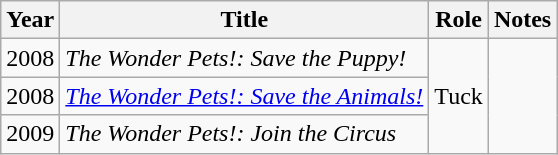<table class="wikitable">
<tr>
<th>Year</th>
<th>Title</th>
<th>Role</th>
<th>Notes</th>
</tr>
<tr>
<td>2008</td>
<td><em>The Wonder Pets!: Save the Puppy!</em></td>
<td rowspan="3">Tuck</td>
<td rowspan="3"></td>
</tr>
<tr>
<td>2008</td>
<td><em><a href='#'>The Wonder Pets!: Save the Animals!</a></em></td>
</tr>
<tr>
<td>2009</td>
<td><em>The Wonder Pets!: Join the Circus</em></td>
</tr>
</table>
